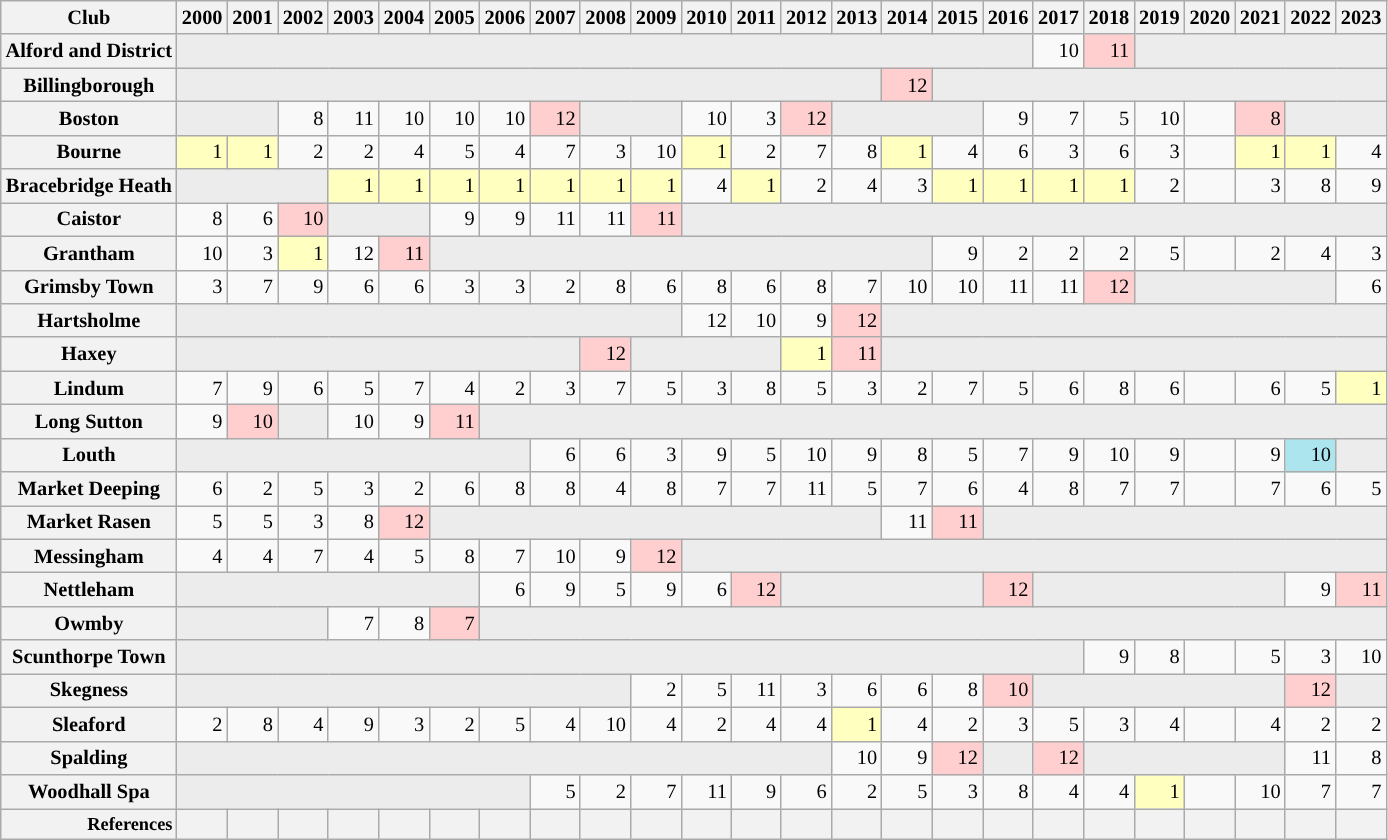<table class="wikitable plainrowheaders" style="font-size:85%; text-align: right;">
<tr>
<th scope="col">Club</th>
<th scope="col">2000</th>
<th scope="col">2001</th>
<th scope="col">2002</th>
<th scope="col">2003</th>
<th scope="col">2004</th>
<th scope="col">2005</th>
<th scope="col">2006</th>
<th scope="col">2007</th>
<th scope="col">2008</th>
<th scope="col">2009</th>
<th scope="col">2010</th>
<th scope="col">2011</th>
<th scope="col">2012</th>
<th scope="col">2013</th>
<th scope="col">2014</th>
<th scope="col">2015</th>
<th scope="col">2016</th>
<th scope="col">2017</th>
<th scope="col">2018</th>
<th scope="col">2019</th>
<th scope="col">2020</th>
<th scope="col">2021</th>
<th scope="col">2022</th>
<th scope="col">2023</th>
</tr>
<tr>
<th scope="row">Alford and District</th>
<td bgcolor="#ececec" colspan="17"></td>
<td>10</td>
<td bgcolor="#ffcfcf">11</td>
<td bgcolor="#ececec" colspan="5"></td>
</tr>
<tr>
<th scope="row">Billingborough</th>
<td bgcolor="#ececec" colspan="14"></td>
<td bgcolor="#ffcfcf">12</td>
<td bgcolor="#ececec" colspan="9"></td>
</tr>
<tr>
<th scope="row">Boston</th>
<td bgcolor="#ececec" colspan="2"></td>
<td>8</td>
<td>11</td>
<td>10</td>
<td>10</td>
<td>10</td>
<td bgcolor="#ffcfcf">12</td>
<td bgcolor="#ececec" colspan="2"></td>
<td>10</td>
<td>3</td>
<td bgcolor="#ffcfcf">12</td>
<td bgcolor="#ececec" colspan="3"></td>
<td>9</td>
<td>7</td>
<td>5</td>
<td>10</td>
<td></td>
<td bgcolor="#ffcfcf">8</td>
<td bgcolor="#ececec" colspan="2"></td>
</tr>
<tr>
<th scope="row">Bourne</th>
<td bgcolor="#ffffbf">1</td>
<td bgcolor="#ffffbf">1</td>
<td>2</td>
<td>2</td>
<td>4</td>
<td>5</td>
<td>4</td>
<td>7</td>
<td>3</td>
<td>10</td>
<td bgcolor="#ffffbf">1</td>
<td>2</td>
<td>7</td>
<td>8</td>
<td bgcolor="#ffffbf">1</td>
<td>4</td>
<td>6</td>
<td>3</td>
<td>6</td>
<td>3</td>
<td></td>
<td bgcolor="#ffffbf">1</td>
<td bgcolor="#ffffbf">1</td>
<td>4</td>
</tr>
<tr>
<th scope="row">Bracebridge Heath</th>
<td bgcolor="#ececec" colspan="3"></td>
<td bgcolor="#ffffbf">1</td>
<td bgcolor="#ffffbf">1</td>
<td bgcolor="#ffffbf">1</td>
<td bgcolor="#ffffbf">1</td>
<td bgcolor="#ffffbf">1</td>
<td bgcolor="#ffffbf">1</td>
<td bgcolor="#ffffbf">1</td>
<td>4</td>
<td bgcolor="#ffffbf">1</td>
<td>2</td>
<td>4</td>
<td>3</td>
<td bgcolor="#ffffbf">1</td>
<td bgcolor="#ffffbf">1</td>
<td bgcolor="#ffffbf">1</td>
<td bgcolor="#ffffbf">1</td>
<td>2</td>
<td></td>
<td>3</td>
<td>8</td>
<td>9</td>
</tr>
<tr>
<th scope="row">Caistor</th>
<td>8</td>
<td>6</td>
<td bgcolor="#ffcfcf">10</td>
<td bgcolor="#ececec" colspan="2"></td>
<td>9</td>
<td>9</td>
<td>11</td>
<td>11</td>
<td bgcolor="#ffcfcf">11</td>
<td bgcolor="#ececec" colspan="14"></td>
</tr>
<tr>
<th scope="row">Grantham</th>
<td>10</td>
<td>3</td>
<td bgcolor="#ffffbf">1</td>
<td>12</td>
<td bgcolor="#ffcfcf">11</td>
<td bgcolor="#ececec" colspan="10"></td>
<td>9</td>
<td>2</td>
<td>2</td>
<td>2</td>
<td>5</td>
<td></td>
<td>2</td>
<td>4</td>
<td>3</td>
</tr>
<tr>
<th scope="row">Grimsby Town</th>
<td>3</td>
<td>7</td>
<td>9</td>
<td>6</td>
<td>6</td>
<td>3</td>
<td>3</td>
<td>2</td>
<td>8</td>
<td>6</td>
<td>8</td>
<td>6</td>
<td>8</td>
<td>7</td>
<td>10</td>
<td>10</td>
<td>11</td>
<td>11</td>
<td bgcolor="#ffcfcf">12</td>
<td bgcolor="#ececec" colspan="4"></td>
<td>6</td>
</tr>
<tr>
<th scope="row">Hartsholme</th>
<td bgcolor="#ececec" colspan="10"></td>
<td>12</td>
<td>10</td>
<td>9</td>
<td bgcolor="#ffcfcf">12</td>
<td bgcolor="#ececec" colspan="10"></td>
</tr>
<tr>
<th scope="row">Haxey</th>
<td bgcolor="#ececec" colspan="8"></td>
<td bgcolor="#ffcfcf">12</td>
<td bgcolor="#ececec" colspan="3"></td>
<td bgcolor="#ffffbf">1</td>
<td bgcolor="#ffcfcf">11</td>
<td bgcolor="#ececec" colspan="11"></td>
</tr>
<tr>
<th scope="row">Lindum</th>
<td>7</td>
<td>9</td>
<td>6</td>
<td>5</td>
<td>7</td>
<td>4</td>
<td>2</td>
<td>3</td>
<td>7</td>
<td>5</td>
<td>3</td>
<td>8</td>
<td>5</td>
<td>3</td>
<td>2</td>
<td>7</td>
<td>5</td>
<td>6</td>
<td>8</td>
<td>6</td>
<td></td>
<td>6</td>
<td>5</td>
<td bgcolor="#ffffbf">1</td>
</tr>
<tr>
<th scope="row">Long Sutton</th>
<td>9</td>
<td bgcolor="#ffcfcf">10</td>
<td bgcolor="#ececec"></td>
<td>10</td>
<td>9</td>
<td bgcolor="#ffcfcf">11</td>
<td bgcolor="#ececec" colspan="18"></td>
</tr>
<tr>
<th scope="row">Louth</th>
<td bgcolor="#ececec" colspan="7"></td>
<td>6</td>
<td>6</td>
<td>3</td>
<td>9</td>
<td>5</td>
<td>10</td>
<td>9</td>
<td>8</td>
<td>5</td>
<td>7</td>
<td>9</td>
<td>10</td>
<td>9</td>
<td></td>
<td>9</td>
<td bgcolor="#ace5ee">10</td>
<td bgcolor="#ececec" colspan="1"></td>
</tr>
<tr>
<th scope="row">Market Deeping</th>
<td>6</td>
<td>2</td>
<td>5</td>
<td>3</td>
<td>2</td>
<td>6</td>
<td>8</td>
<td>8</td>
<td>4</td>
<td>8</td>
<td>7</td>
<td>7</td>
<td>11</td>
<td>5</td>
<td>7</td>
<td>6</td>
<td>4</td>
<td>8</td>
<td>7</td>
<td>7</td>
<td></td>
<td>7</td>
<td>6</td>
<td>5</td>
</tr>
<tr>
<th scope="row">Market Rasen</th>
<td>5</td>
<td>5</td>
<td>3</td>
<td>8</td>
<td bgcolor="#ffcfcf">12</td>
<td bgcolor="#ececec" colspan="9"></td>
<td>11</td>
<td bgcolor="#ffcfcf">11</td>
<td bgcolor="#ececec" colspan="8"></td>
</tr>
<tr>
<th scope="row">Messingham</th>
<td>4</td>
<td>4</td>
<td>7</td>
<td>4</td>
<td>5</td>
<td>8</td>
<td>7</td>
<td>10</td>
<td>9</td>
<td bgcolor="#ffcfcf">12</td>
<td bgcolor="#ececec" colspan="14"></td>
</tr>
<tr>
<th scope="row">Nettleham</th>
<td bgcolor="#ececec" colspan="6"></td>
<td>6</td>
<td>9</td>
<td>5</td>
<td>9</td>
<td>6</td>
<td bgcolor="#ffcfcf">12</td>
<td bgcolor="#ececec" colspan="4"></td>
<td bgcolor="#ffcfcf">12</td>
<td bgcolor="#ececec" colspan="5"></td>
<td>9</td>
<td bgcolor="#ffcfcf">11</td>
</tr>
<tr>
<th scope="row">Owmby</th>
<td bgcolor="#ececec" colspan="3"></td>
<td>7</td>
<td>8</td>
<td bgcolor="#ffcfcf">7</td>
<td bgcolor="#ececec" colspan="18"></td>
</tr>
<tr>
<th scope="row">Scunthorpe Town</th>
<td bgcolor="#ececec" colspan="18"></td>
<td>9</td>
<td>8</td>
<td></td>
<td>5</td>
<td>3</td>
<td>10</td>
</tr>
<tr>
<th scope="row">Skegness</th>
<td bgcolor="#ececec" colspan="9"></td>
<td>2</td>
<td>5</td>
<td>11</td>
<td>3</td>
<td>6</td>
<td>6</td>
<td>8</td>
<td bgcolor="#ffcfcf">10</td>
<td bgcolor="#ececec" colspan="5"></td>
<td bgcolor="#ffcfcf">12</td>
<td bgcolor="#ececec" colspan="1"></td>
</tr>
<tr>
<th scope="row">Sleaford</th>
<td>2</td>
<td>8</td>
<td>4</td>
<td>9</td>
<td>3</td>
<td>2</td>
<td>5</td>
<td>4</td>
<td>10</td>
<td>4</td>
<td>2</td>
<td>4</td>
<td>4</td>
<td bgcolor="#ffffbf">1</td>
<td>4</td>
<td>2</td>
<td>3</td>
<td>5</td>
<td>3</td>
<td>4</td>
<td></td>
<td>4</td>
<td>2</td>
<td>2</td>
</tr>
<tr>
<th scope="row">Spalding</th>
<td bgcolor="#ececec" colspan="13"></td>
<td>10</td>
<td>9</td>
<td bgcolor="#ffcfcf">12</td>
<td bgcolor="#ececec"></td>
<td bgcolor="#ffcfcf">12</td>
<td bgcolor="#ececec" colspan="4"></td>
<td>11</td>
<td>8</td>
</tr>
<tr>
<th scope="row">Woodhall Spa</th>
<td bgcolor="#ececec" colspan="7"></td>
<td>5</td>
<td>2</td>
<td>7</td>
<td>11</td>
<td>9</td>
<td>6</td>
<td>2</td>
<td>5</td>
<td>3</td>
<td>8</td>
<td>4</td>
<td>4</td>
<td bgcolor="#ffffbf">1</td>
<td></td>
<td>10</td>
<td>7</td>
<td>7</td>
</tr>
<tr style="font-size:90%; text-align:center">
<th scope="row" style="text-align: right">References</th>
<th scope="col"></th>
<th scope="col"></th>
<th scope="col"></th>
<th scope="col"></th>
<th scope="col"></th>
<th scope="col"></th>
<th scope="col"></th>
<th scope="col"></th>
<th scope="col"></th>
<th scope="col"></th>
<th scope="col"></th>
<th scope="col"></th>
<th scope="col"></th>
<th scope="col"></th>
<th scope="col"></th>
<th scope="col"></th>
<th scope="col"></th>
<th scope="col"></th>
<th scope="col"></th>
<th scope="col"></th>
<th scope="col"></th>
<th scope="col"></th>
<th scope="col"></th>
<th scope="col"></th>
</tr>
</table>
